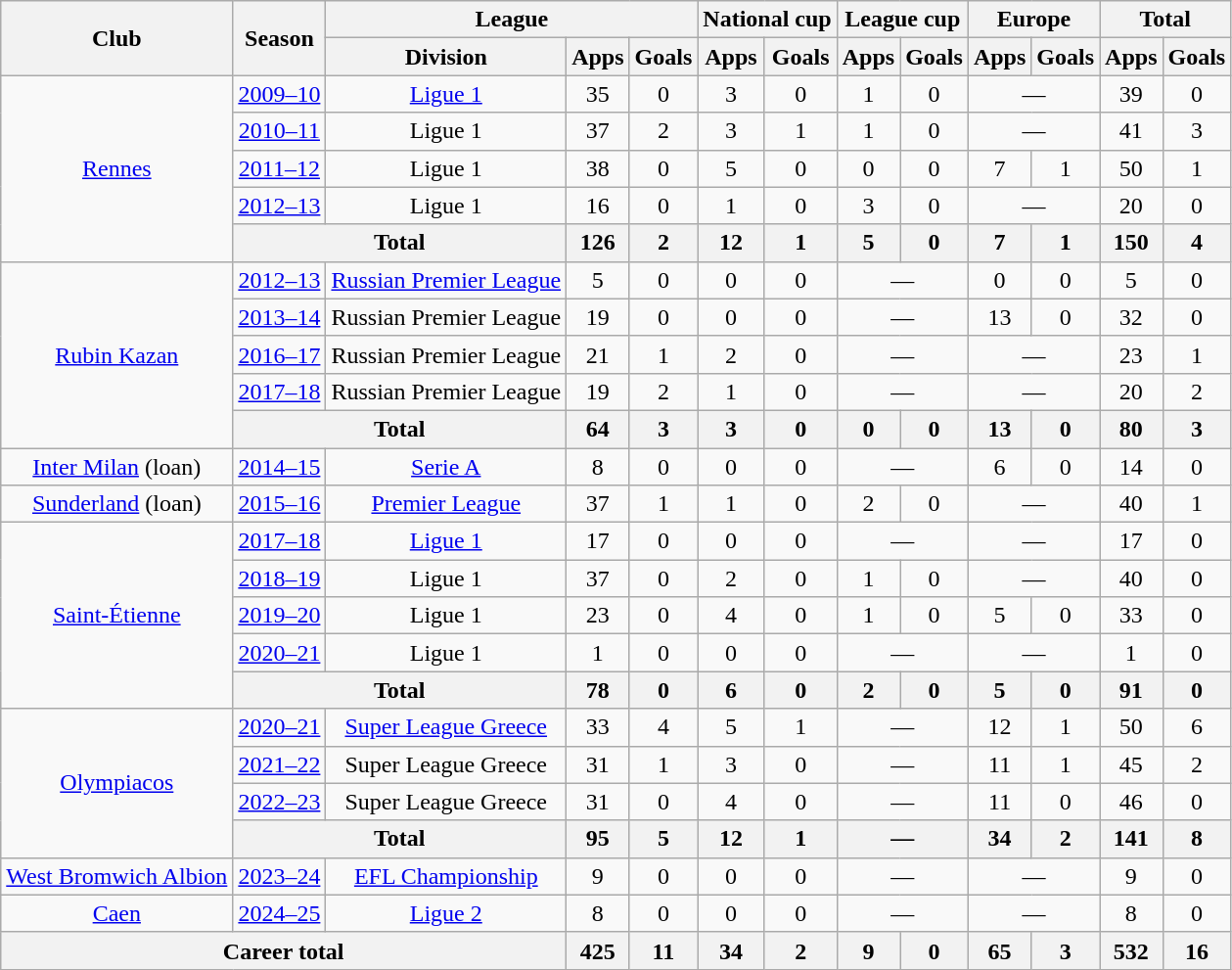<table class="wikitable" style="text-align:center">
<tr>
<th rowspan="2">Club</th>
<th rowspan="2">Season</th>
<th colspan="3">League</th>
<th colspan="2">National cup</th>
<th colspan="2">League cup</th>
<th colspan="2">Europe</th>
<th colspan="2">Total</th>
</tr>
<tr>
<th>Division</th>
<th>Apps</th>
<th>Goals</th>
<th>Apps</th>
<th>Goals</th>
<th>Apps</th>
<th>Goals</th>
<th>Apps</th>
<th>Goals</th>
<th>Apps</th>
<th>Goals</th>
</tr>
<tr>
<td rowspan="5"><a href='#'>Rennes</a></td>
<td><a href='#'>2009–10</a></td>
<td><a href='#'>Ligue 1</a></td>
<td>35</td>
<td>0</td>
<td>3</td>
<td>0</td>
<td>1</td>
<td>0</td>
<td colspan="2">—</td>
<td>39</td>
<td>0</td>
</tr>
<tr>
<td><a href='#'>2010–11</a></td>
<td>Ligue 1</td>
<td>37</td>
<td>2</td>
<td>3</td>
<td>1</td>
<td>1</td>
<td>0</td>
<td colspan="2">—</td>
<td>41</td>
<td>3</td>
</tr>
<tr>
<td><a href='#'>2011–12</a></td>
<td>Ligue 1</td>
<td>38</td>
<td>0</td>
<td>5</td>
<td>0</td>
<td>0</td>
<td>0</td>
<td>7</td>
<td>1</td>
<td>50</td>
<td>1</td>
</tr>
<tr>
<td><a href='#'>2012–13</a></td>
<td>Ligue 1</td>
<td>16</td>
<td>0</td>
<td>1</td>
<td>0</td>
<td>3</td>
<td>0</td>
<td colspan="2">—</td>
<td>20</td>
<td>0</td>
</tr>
<tr>
<th colspan="2">Total</th>
<th>126</th>
<th>2</th>
<th>12</th>
<th>1</th>
<th>5</th>
<th>0</th>
<th>7</th>
<th>1</th>
<th>150</th>
<th>4</th>
</tr>
<tr>
<td rowspan="5"><a href='#'>Rubin Kazan</a></td>
<td><a href='#'>2012–13</a></td>
<td><a href='#'>Russian Premier League</a></td>
<td>5</td>
<td>0</td>
<td>0</td>
<td>0</td>
<td colspan="2">—</td>
<td>0</td>
<td>0</td>
<td>5</td>
<td>0</td>
</tr>
<tr>
<td><a href='#'>2013–14</a></td>
<td>Russian Premier League</td>
<td>19</td>
<td>0</td>
<td>0</td>
<td>0</td>
<td colspan="2">—</td>
<td>13</td>
<td>0</td>
<td>32</td>
<td>0</td>
</tr>
<tr>
<td><a href='#'>2016–17</a></td>
<td>Russian Premier League</td>
<td>21</td>
<td>1</td>
<td>2</td>
<td>0</td>
<td colspan="2">—</td>
<td colspan="2">—</td>
<td>23</td>
<td>1</td>
</tr>
<tr>
<td><a href='#'>2017–18</a></td>
<td>Russian Premier League</td>
<td>19</td>
<td>2</td>
<td>1</td>
<td>0</td>
<td colspan="2">—</td>
<td colspan="2">—</td>
<td>20</td>
<td>2</td>
</tr>
<tr>
<th colspan="2">Total</th>
<th>64</th>
<th>3</th>
<th>3</th>
<th>0</th>
<th>0</th>
<th>0</th>
<th>13</th>
<th>0</th>
<th>80</th>
<th>3</th>
</tr>
<tr>
<td><a href='#'>Inter Milan</a> (loan)</td>
<td><a href='#'>2014–15</a></td>
<td><a href='#'>Serie A</a></td>
<td>8</td>
<td>0</td>
<td>0</td>
<td>0</td>
<td colspan="2">—</td>
<td>6</td>
<td>0</td>
<td>14</td>
<td>0</td>
</tr>
<tr>
<td><a href='#'>Sunderland</a> (loan)</td>
<td><a href='#'>2015–16</a></td>
<td><a href='#'>Premier League</a></td>
<td>37</td>
<td>1</td>
<td>1</td>
<td>0</td>
<td>2</td>
<td>0</td>
<td colspan="2">—</td>
<td>40</td>
<td>1</td>
</tr>
<tr>
<td rowspan="5"><a href='#'>Saint-Étienne</a></td>
<td><a href='#'>2017–18</a></td>
<td><a href='#'>Ligue 1</a></td>
<td>17</td>
<td>0</td>
<td>0</td>
<td>0</td>
<td colspan="2">—</td>
<td colspan="2">—</td>
<td>17</td>
<td>0</td>
</tr>
<tr>
<td><a href='#'>2018–19</a></td>
<td>Ligue 1</td>
<td>37</td>
<td>0</td>
<td>2</td>
<td>0</td>
<td>1</td>
<td>0</td>
<td colspan="2">—</td>
<td>40</td>
<td>0</td>
</tr>
<tr>
<td><a href='#'>2019–20</a></td>
<td>Ligue 1</td>
<td>23</td>
<td>0</td>
<td>4</td>
<td>0</td>
<td>1</td>
<td>0</td>
<td>5</td>
<td>0</td>
<td>33</td>
<td>0</td>
</tr>
<tr>
<td><a href='#'>2020–21</a></td>
<td>Ligue 1</td>
<td>1</td>
<td>0</td>
<td>0</td>
<td>0</td>
<td colspan="2">—</td>
<td colspan="2">—</td>
<td>1</td>
<td>0</td>
</tr>
<tr>
<th colspan="2">Total</th>
<th>78</th>
<th>0</th>
<th>6</th>
<th>0</th>
<th>2</th>
<th>0</th>
<th>5</th>
<th>0</th>
<th>91</th>
<th>0</th>
</tr>
<tr>
<td rowspan="4"><a href='#'>Olympiacos</a></td>
<td><a href='#'>2020–21</a></td>
<td><a href='#'>Super League Greece</a></td>
<td>33</td>
<td>4</td>
<td>5</td>
<td>1</td>
<td colspan="2">—</td>
<td>12</td>
<td>1</td>
<td>50</td>
<td>6</td>
</tr>
<tr>
<td><a href='#'>2021–22</a></td>
<td>Super League Greece</td>
<td>31</td>
<td>1</td>
<td>3</td>
<td>0</td>
<td colspan="2">—</td>
<td>11</td>
<td>1</td>
<td>45</td>
<td>2</td>
</tr>
<tr>
<td><a href='#'>2022–23</a></td>
<td>Super League Greece</td>
<td>31</td>
<td>0</td>
<td>4</td>
<td>0</td>
<td colspan="2">—</td>
<td>11</td>
<td>0</td>
<td>46</td>
<td>0</td>
</tr>
<tr>
<th colspan="2">Total</th>
<th>95</th>
<th>5</th>
<th>12</th>
<th>1</th>
<th colspan="2">—</th>
<th>34</th>
<th>2</th>
<th>141</th>
<th>8</th>
</tr>
<tr>
<td><a href='#'>West Bromwich Albion</a></td>
<td><a href='#'>2023–24</a></td>
<td><a href='#'>EFL Championship</a></td>
<td>9</td>
<td>0</td>
<td>0</td>
<td>0</td>
<td colspan="2">—</td>
<td colspan="2">—</td>
<td>9</td>
<td>0</td>
</tr>
<tr>
<td><a href='#'>Caen</a></td>
<td><a href='#'>2024–25</a></td>
<td><a href='#'>Ligue 2</a></td>
<td>8</td>
<td>0</td>
<td>0</td>
<td>0</td>
<td colspan="2">—</td>
<td colspan="2">—</td>
<td>8</td>
<td>0</td>
</tr>
<tr>
<th colspan="3">Career total</th>
<th>425</th>
<th>11</th>
<th>34</th>
<th>2</th>
<th>9</th>
<th>0</th>
<th>65</th>
<th>3</th>
<th>532</th>
<th>16</th>
</tr>
</table>
